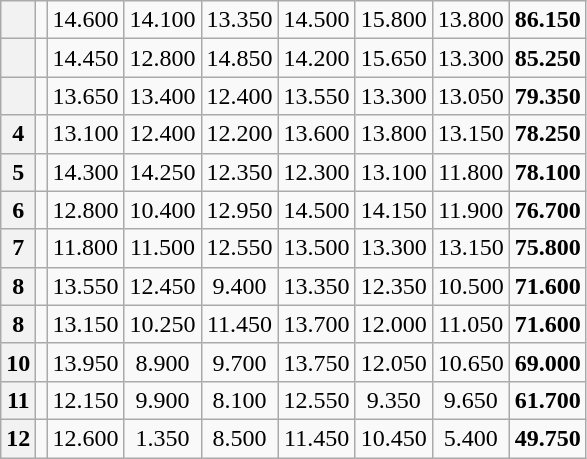<table class="wikitable" style="text-align:center;"|>
<tr>
<th></th>
<td align=left></td>
<td>14.600</td>
<td>14.100</td>
<td>13.350</td>
<td>14.500</td>
<td>15.800</td>
<td>13.800</td>
<td><strong>86.150</strong></td>
</tr>
<tr>
<th></th>
<td align=left></td>
<td>14.450</td>
<td>12.800</td>
<td>14.850</td>
<td>14.200</td>
<td>15.650</td>
<td>13.300</td>
<td><strong>85.250</strong></td>
</tr>
<tr>
<th></th>
<td align=left></td>
<td>13.650</td>
<td>13.400</td>
<td>12.400</td>
<td>13.550</td>
<td>13.300</td>
<td>13.050</td>
<td><strong>79.350</strong></td>
</tr>
<tr>
<th>4</th>
<td align=left></td>
<td>13.100</td>
<td>12.400</td>
<td>12.200</td>
<td>13.600</td>
<td>13.800</td>
<td>13.150</td>
<td><strong>78.250</strong></td>
</tr>
<tr>
<th>5</th>
<td align=left></td>
<td>14.300</td>
<td>14.250</td>
<td>12.350</td>
<td>12.300</td>
<td>13.100</td>
<td>11.800</td>
<td><strong>78.100</strong></td>
</tr>
<tr>
<th>6</th>
<td align=left></td>
<td>12.800</td>
<td>10.400</td>
<td>12.950</td>
<td>14.500</td>
<td>14.150</td>
<td>11.900</td>
<td><strong>76.700</strong></td>
</tr>
<tr>
<th>7</th>
<td align=left></td>
<td>11.800</td>
<td>11.500</td>
<td>12.550</td>
<td>13.500</td>
<td>13.300</td>
<td>13.150</td>
<td><strong>75.800</strong></td>
</tr>
<tr>
<th>8</th>
<td align=left></td>
<td>13.550</td>
<td>12.450</td>
<td>9.400</td>
<td>13.350</td>
<td>12.350</td>
<td>10.500</td>
<td><strong>71.600</strong></td>
</tr>
<tr>
<th>8</th>
<td align=left></td>
<td>13.150</td>
<td>10.250</td>
<td>11.450</td>
<td>13.700</td>
<td>12.000</td>
<td>11.050</td>
<td><strong>71.600</strong></td>
</tr>
<tr>
<th>10</th>
<td align=left></td>
<td>13.950</td>
<td>8.900</td>
<td>9.700</td>
<td>13.750</td>
<td>12.050</td>
<td>10.650</td>
<td><strong>69.000</strong></td>
</tr>
<tr>
<th>11</th>
<td align=left></td>
<td>12.150</td>
<td>9.900</td>
<td>8.100</td>
<td>12.550</td>
<td>9.350</td>
<td>9.650</td>
<td><strong>61.700</strong></td>
</tr>
<tr>
<th>12</th>
<td align=left></td>
<td>12.600</td>
<td>1.350</td>
<td>8.500</td>
<td>11.450</td>
<td>10.450</td>
<td>5.400</td>
<td><strong>49.750</strong></td>
</tr>
</table>
